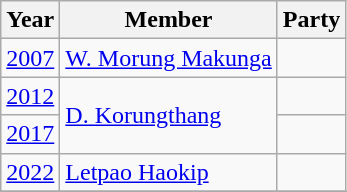<table class="wikitable sortable">
<tr>
<th>Year</th>
<th>Member</th>
<th colspan=2>Party</th>
</tr>
<tr>
<td><a href='#'>2007</a></td>
<td><a href='#'>W. Morung Makunga</a></td>
<td></td>
</tr>
<tr>
<td><a href='#'>2012</a></td>
<td rowspan=2><a href='#'>D. Korungthang</a></td>
<td></td>
</tr>
<tr>
<td><a href='#'>2017</a></td>
</tr>
<tr>
<td><a href='#'>2022</a></td>
<td><a href='#'>Letpao Haokip</a></td>
<td></td>
</tr>
<tr>
</tr>
</table>
